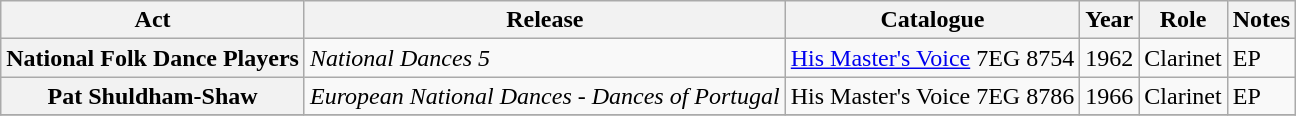<table class="wikitable plainrowheaders sortable">
<tr>
<th scope="col" class="unsortable">Act</th>
<th scope="col">Release</th>
<th scope="col">Catalogue</th>
<th scope="col">Year</th>
<th scope="col">Role</th>
<th scope="col" class="unsortable">Notes</th>
</tr>
<tr>
<th scope="row">National Folk Dance Players</th>
<td><em>National Dances 5</em></td>
<td><a href='#'>His Master's Voice</a> 7EG 8754</td>
<td>1962</td>
<td>Clarinet</td>
<td>EP</td>
</tr>
<tr>
<th scope="row">Pat Shuldham-Shaw</th>
<td><em>European National Dances - Dances of Portugal</em></td>
<td>His Master's Voice 7EG 8786</td>
<td>1966</td>
<td>Clarinet</td>
<td>EP </td>
</tr>
<tr>
</tr>
</table>
